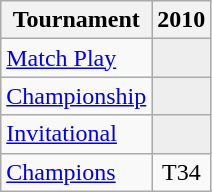<table class="wikitable" style="text-align:center;">
<tr>
<th>Tournament</th>
<th>2010</th>
</tr>
<tr>
<td align="left"><a href='#'>Match Play</a></td>
<td style="background:#eeeeee;"></td>
</tr>
<tr>
<td align="left"><a href='#'>Championship</a></td>
<td style="background:#eeeeee;"></td>
</tr>
<tr>
<td align="left"><a href='#'>Invitational</a></td>
<td style="background:#eeeeee;"></td>
</tr>
<tr>
<td align="left"><a href='#'>Champions</a></td>
<td>T34</td>
</tr>
</table>
